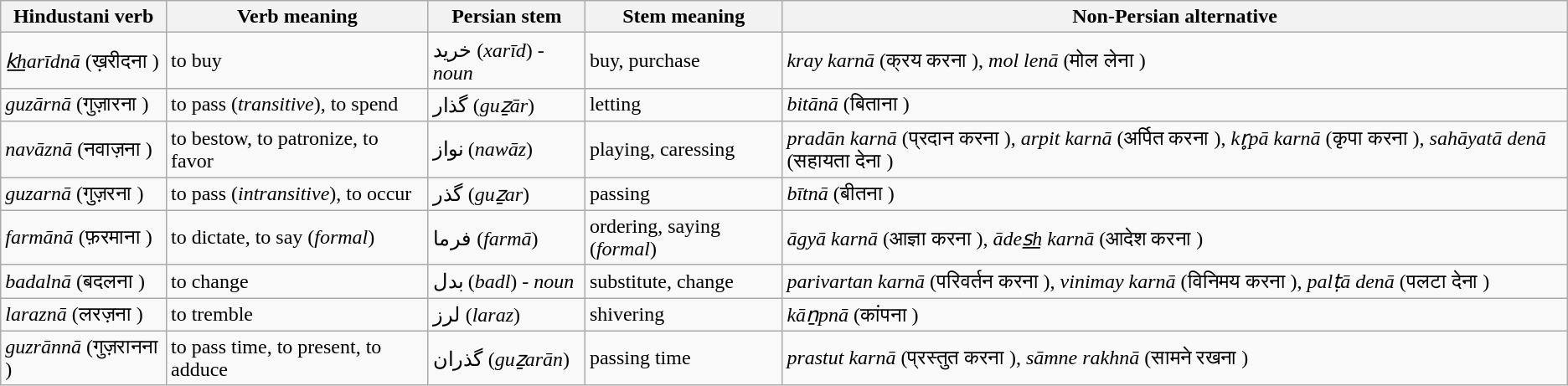<table class="wikitable">
<tr>
<th>Hindustani verb</th>
<th>Verb meaning</th>
<th>Persian stem</th>
<th>Stem meaning</th>
<th>Non-Persian alternative</th>
</tr>
<tr>
<td><em>k͟harīdnā</em> (ख़रीदना )</td>
<td>to buy</td>
<td>خرید (<em>xarīd</em>) - <em>noun</em></td>
<td>buy, purchase</td>
<td><em>kray karnā</em> (क्रय करना ), <em>mol lenā</em> (मोल लेना )</td>
</tr>
<tr>
<td><em>guzārnā</em> (गुज़ारना )</td>
<td>to pass (<em>transitive</em>), to spend</td>
<td>گذار (<em>guẕār</em>)</td>
<td>letting</td>
<td><em>bitānā</em> (बिताना )</td>
</tr>
<tr>
<td><em>navāznā</em> (नवाज़ना )</td>
<td>to bestow, to patronize, to favor</td>
<td>نواز (<em>nawāz</em>)</td>
<td>playing, caressing</td>
<td><em>pradān karnā</em> (प्रदान करना ), <em>arpit karnā</em> (अर्पित करना ), <em>kr̥pā karnā</em> (कृपा करना ), <em>sahāyatā denā</em> (सहायता देना )</td>
</tr>
<tr>
<td><em>guzarnā</em> (गुज़रना )</td>
<td>to pass (<em>intransitive</em>), to occur</td>
<td>گذر (<em>guẕar</em>)</td>
<td>passing</td>
<td><em>bītnā</em> (बीतना )</td>
</tr>
<tr>
<td><em>farmānā</em> (फ़रमाना )</td>
<td>to dictate, to say (<em>formal</em>)</td>
<td>فرما (<em>farmā</em>)</td>
<td>ordering, saying (<em>formal</em>)</td>
<td><em>āgyā karnā</em> (आज्ञा करना ), <em>ādes͟h karnā</em> (आदेश करना )</td>
</tr>
<tr>
<td><em>badalnā</em> (बदलना )</td>
<td>to change</td>
<td>بدل (<em>badl</em>) - <em>noun</em></td>
<td>substitute, change</td>
<td><em>parivartan karnā</em> (परिवर्तन करना ), <em>vinimay karnā</em> (विनिमय करना ), <em>palṭā denā</em> (पलटा देना )</td>
</tr>
<tr>
<td><em>laraznā</em> (लरज़ना )</td>
<td>to tremble</td>
<td>لرز (<em>laraz</em>)</td>
<td>shivering</td>
<td><em>kāṉpnā</em> (कांपना )</td>
</tr>
<tr>
<td><em>guzrānnā</em> (गुज़रानना )</td>
<td>to pass time, to present, to adduce</td>
<td>گذران (<em>guẕarān</em>)</td>
<td>passing time</td>
<td><em>prastut karnā</em> (प्रस्तुत करना ), <em>sāmne rakhnā</em> (सामने रखना )</td>
</tr>
</table>
